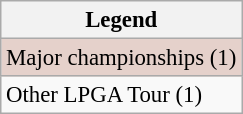<table class="wikitable" style="font-size:95%;">
<tr>
<th>Legend</th>
</tr>
<tr style="background:#e5d1cb;">
<td>Major championships (1)</td>
</tr>
<tr>
<td>Other LPGA Tour (1)</td>
</tr>
</table>
